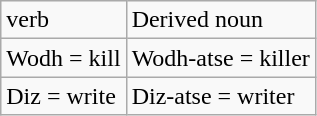<table class="wikitable">
<tr>
<td>verb</td>
<td>Derived noun</td>
</tr>
<tr>
<td>Wodh = kill</td>
<td>Wodh-atse = killer</td>
</tr>
<tr>
<td>Diz = write</td>
<td>Diz-atse = writer</td>
</tr>
</table>
